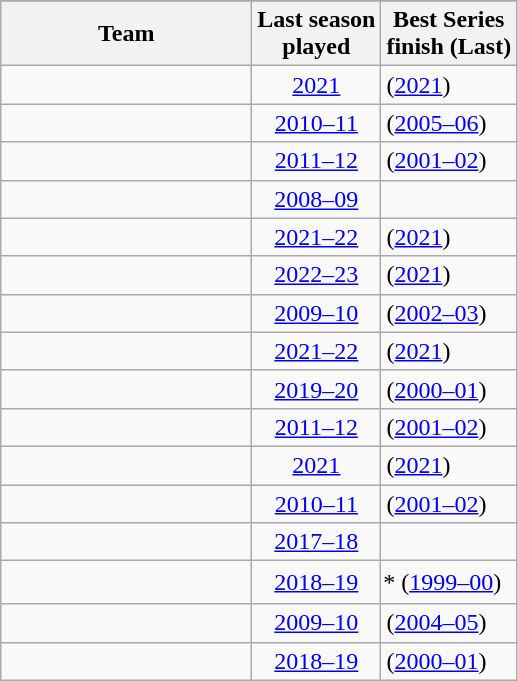<table class="wikitable sortable" style="margin-bottom:0;">
<tr>
</tr>
<tr>
<th style="width:10em;">Team</th>
<th>Last season <br> played</th>
<th>Best Series <br> finish (Last)</th>
</tr>
<tr>
<td></td>
<td align=center><a href='#'>2021</a></td>
<td> (<a href='#'>2021</a>)</td>
</tr>
<tr>
<td></td>
<td align=center><a href='#'>2010–11</a></td>
<td> (<a href='#'>2005–06</a>)</td>
</tr>
<tr>
<td></td>
<td align=center><a href='#'>2011–12</a></td>
<td> (<a href='#'>2001–02</a>)</td>
</tr>
<tr>
<td></td>
<td align=center><a href='#'>2008–09</a></td>
<td style="padding:5px 1px;"></td>
</tr>
<tr>
<td></td>
<td align=center><a href='#'>2021–22</a></td>
<td> (<a href='#'>2021</a>)</td>
</tr>
<tr>
<td></td>
<td align=center><a href='#'>2022–23</a></td>
<td> (<a href='#'>2021</a>)</td>
</tr>
<tr>
<td></td>
<td align=center><a href='#'>2009–10</a></td>
<td> (<a href='#'>2002–03</a>)</td>
</tr>
<tr>
<td></td>
<td align=center><a href='#'>2021–22</a></td>
<td> (<a href='#'>2021</a>)</td>
</tr>
<tr>
<td></td>
<td align=center><a href='#'>2019–20</a></td>
<td> (<a href='#'>2000–01</a>)</td>
</tr>
<tr>
<td></td>
<td align=center><a href='#'>2011–12</a></td>
<td> (<a href='#'>2001–02</a>)</td>
</tr>
<tr>
<td></td>
<td align=center><a href='#'>2021</a></td>
<td> (<a href='#'>2021</a>)</td>
</tr>
<tr>
<td></td>
<td align=center><a href='#'>2010–11</a></td>
<td> (<a href='#'>2001–02</a>)</td>
</tr>
<tr>
<td style="padding-right:2px;"></td>
<td align=center><a href='#'>2017–18</a></td>
<td style="padding:5px 1px;"></td>
</tr>
<tr>
<td></td>
<td align=center><a href='#'>2018–19</a></td>
<td style="padding:5px 1px;">* (<a href='#'>1999–00</a>)</td>
</tr>
<tr>
<td></td>
<td align=center><a href='#'>2009–10</a></td>
<td> (<a href='#'>2004–05</a>)</td>
</tr>
<tr>
<td></td>
<td align=center><a href='#'>2018–19</a></td>
<td> (<a href='#'>2000–01</a>)</td>
</tr>
</table>
